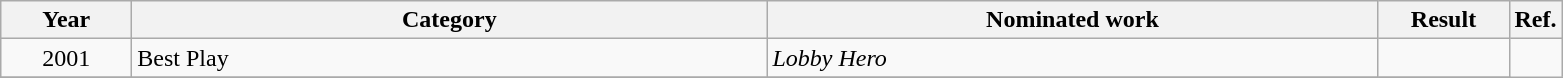<table class=wikitable>
<tr>
<th scope="col" style="width:5em;">Year</th>
<th scope="col" style="width:26em;">Category</th>
<th scope="col" style="width:25em;">Nominated work</th>
<th scope="col" style="width:5em;">Result</th>
<th>Ref.</th>
</tr>
<tr>
<td style="text-align:center;">2001</td>
<td>Best Play</td>
<td><em>Lobby Hero</em></td>
<td></td>
</tr>
<tr>
</tr>
</table>
